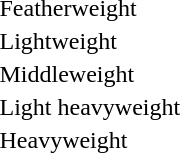<table>
<tr>
<td>Featherweight<br></td>
<td></td>
<td></td>
<td></td>
</tr>
<tr>
<td>Lightweight<br></td>
<td></td>
<td></td>
<td></td>
</tr>
<tr>
<td>Middleweight<br></td>
<td></td>
<td></td>
<td></td>
</tr>
<tr>
<td>Light heavyweight<br></td>
<td></td>
<td></td>
<td></td>
</tr>
<tr>
<td>Heavyweight<br></td>
<td></td>
<td></td>
<td></td>
</tr>
</table>
